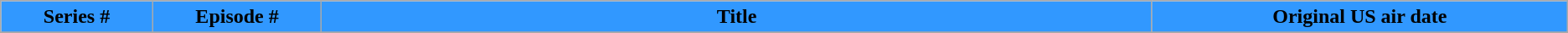<table class="wikitable plainrowheaders">
<tr>
<th style="background-color: #3198FF" width=3%>Series #</th>
<th style="background-color: #3198FF" width=3%>Episode #</th>
<th style="background-color: #3198FF" width=18%>Title</th>
<th style="background-color: #3198FF" width=9%>Original US air date</th>
</tr>
<tr style="background-color: #FFFFFF" |>
</tr>
</table>
